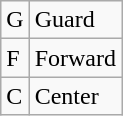<table class=wikitable>
<tr>
<td>G</td>
<td>Guard</td>
</tr>
<tr>
<td>F</td>
<td>Forward</td>
</tr>
<tr>
<td>C</td>
<td>Center</td>
</tr>
</table>
